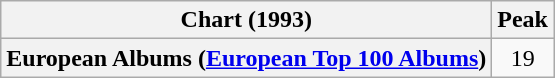<table class="wikitable plainrowheaders" style="text-align:center">
<tr>
<th scope="col">Chart (1993)</th>
<th scope="col">Peak</th>
</tr>
<tr>
<th scope="row">European Albums (<a href='#'>European Top 100 Albums</a>)</th>
<td>19</td>
</tr>
</table>
